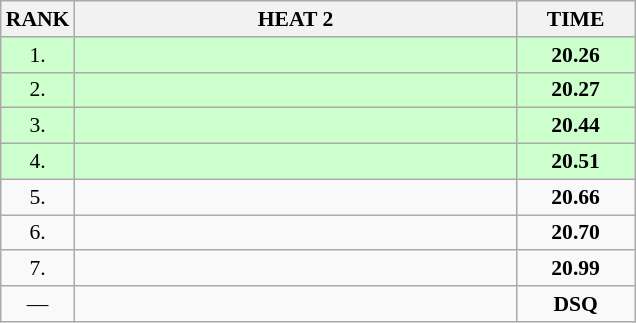<table class="wikitable" style="border-collapse: collapse; font-size: 90%;">
<tr>
<th>RANK</th>
<th style="width: 20em">HEAT 2</th>
<th style="width: 5em">TIME</th>
</tr>
<tr style="background:#ccffcc;">
<td align="center">1.</td>
<td></td>
<td align="center"><strong>20.26</strong></td>
</tr>
<tr style="background:#ccffcc;">
<td align="center">2.</td>
<td></td>
<td align="center"><strong>20.27</strong></td>
</tr>
<tr style="background:#ccffcc;">
<td align="center">3.</td>
<td></td>
<td align="center"><strong>20.44</strong></td>
</tr>
<tr style="background:#ccffcc;">
<td align="center">4.</td>
<td></td>
<td align="center"><strong>20.51</strong></td>
</tr>
<tr>
<td align="center">5.</td>
<td></td>
<td align="center"><strong>20.66</strong></td>
</tr>
<tr>
<td align="center">6.</td>
<td></td>
<td align="center"><strong>20.70</strong></td>
</tr>
<tr>
<td align="center">7.</td>
<td></td>
<td align="center"><strong>20.99</strong></td>
</tr>
<tr>
<td align="center">—</td>
<td></td>
<td align="center"><strong>DSQ</strong></td>
</tr>
</table>
